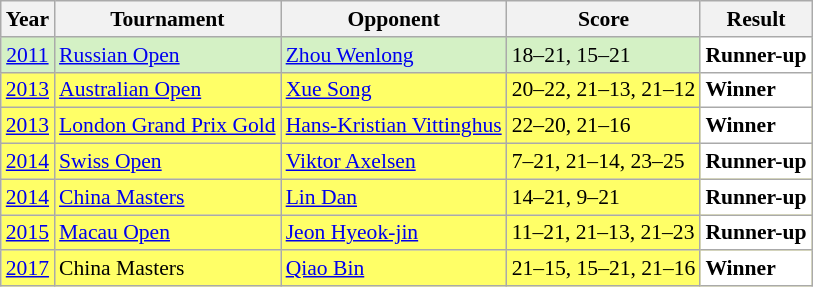<table class="sortable wikitable" style="font-size: 90%;">
<tr>
<th>Year</th>
<th>Tournament</th>
<th>Opponent</th>
<th>Score</th>
<th>Result</th>
</tr>
<tr style="background:#D4F1C5">
<td align="center"><a href='#'>2011</a></td>
<td align="left"><a href='#'>Russian Open</a></td>
<td align="left"> <a href='#'>Zhou Wenlong</a></td>
<td align="left">18–21, 15–21</td>
<td style="text-align:left; background:white"> <strong>Runner-up</strong></td>
</tr>
<tr style="background:#FFFF67">
<td align="center"><a href='#'>2013</a></td>
<td align="left"><a href='#'>Australian Open</a></td>
<td align="left"> <a href='#'>Xue Song</a></td>
<td align="left">20–22, 21–13, 21–12</td>
<td style="text-align:left; background:white"> <strong>Winner</strong></td>
</tr>
<tr style="background:#FFFF67">
<td align="center"><a href='#'>2013</a></td>
<td align="left"><a href='#'>London Grand Prix Gold</a></td>
<td align="left"> <a href='#'>Hans-Kristian Vittinghus</a></td>
<td align="left">22–20, 21–16</td>
<td style="text-align:left; background:white"> <strong>Winner</strong></td>
</tr>
<tr style="background:#FFFF67">
<td align="center"><a href='#'>2014</a></td>
<td align="left"><a href='#'>Swiss Open</a></td>
<td align="left"> <a href='#'>Viktor Axelsen</a></td>
<td align="left">7–21, 21–14, 23–25</td>
<td style="text-align:left; background:white"> <strong>Runner-up</strong></td>
</tr>
<tr style="background:#FFFF67">
<td align="center"><a href='#'>2014</a></td>
<td align="left"><a href='#'>China Masters</a></td>
<td align="left"> <a href='#'>Lin Dan</a></td>
<td align="left">14–21, 9–21</td>
<td style="text-align:left; background:white"> <strong>Runner-up</strong></td>
</tr>
<tr style="background:#FFFF67">
<td align="center"><a href='#'>2015</a></td>
<td align="left"><a href='#'>Macau Open</a></td>
<td align="left"> <a href='#'>Jeon Hyeok-jin</a></td>
<td align="left">11–21, 21–13, 21–23</td>
<td style="text-align:left; background:white"> <strong>Runner-up</strong></td>
</tr>
<tr style="background:#FFFF67">
<td align="center"><a href='#'>2017</a></td>
<td align="left">China Masters</td>
<td align="left"> <a href='#'>Qiao Bin</a></td>
<td align="left">21–15, 15–21, 21–16</td>
<td style="text-align:left; background:white"> <strong>Winner</strong></td>
</tr>
</table>
